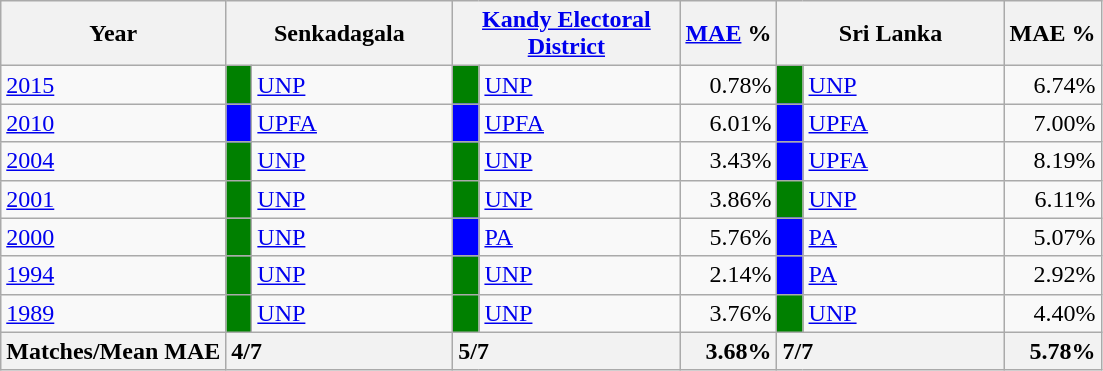<table class="wikitable">
<tr>
<th>Year</th>
<th colspan="2" width="144px">Senkadagala</th>
<th colspan="2" width="144px"><a href='#'>Kandy Electoral District</a></th>
<th><a href='#'>MAE</a> %</th>
<th colspan="2" width="144px">Sri Lanka</th>
<th>MAE %</th>
</tr>
<tr>
<td><a href='#'>2015</a></td>
<td style="background-color:green;" width="10px"></td>
<td style="text-align:left;"><a href='#'>UNP</a></td>
<td style="background-color:green;" width="10px"></td>
<td style="text-align:left;"><a href='#'>UNP</a></td>
<td style="text-align:right;">0.78%</td>
<td style="background-color:green;" width="10px"></td>
<td style="text-align:left;"><a href='#'>UNP</a></td>
<td style="text-align:right;">6.74%</td>
</tr>
<tr>
<td><a href='#'>2010</a></td>
<td style="background-color:blue;" width="10px"></td>
<td style="text-align:left;"><a href='#'>UPFA</a></td>
<td style="background-color:blue;" width="10px"></td>
<td style="text-align:left;"><a href='#'>UPFA</a></td>
<td style="text-align:right;">6.01%</td>
<td style="background-color:blue;" width="10px"></td>
<td style="text-align:left;"><a href='#'>UPFA</a></td>
<td style="text-align:right;">7.00%</td>
</tr>
<tr>
<td><a href='#'>2004</a></td>
<td style="background-color:green;" width="10px"></td>
<td style="text-align:left;"><a href='#'>UNP</a></td>
<td style="background-color:green;" width="10px"></td>
<td style="text-align:left;"><a href='#'>UNP</a></td>
<td style="text-align:right;">3.43%</td>
<td style="background-color:blue;" width="10px"></td>
<td style="text-align:left;"><a href='#'>UPFA</a></td>
<td style="text-align:right;">8.19%</td>
</tr>
<tr>
<td><a href='#'>2001</a></td>
<td style="background-color:green;" width="10px"></td>
<td style="text-align:left;"><a href='#'>UNP</a></td>
<td style="background-color:green;" width="10px"></td>
<td style="text-align:left;"><a href='#'>UNP</a></td>
<td style="text-align:right;">3.86%</td>
<td style="background-color:green;" width="10px"></td>
<td style="text-align:left;"><a href='#'>UNP</a></td>
<td style="text-align:right;">6.11%</td>
</tr>
<tr>
<td><a href='#'>2000</a></td>
<td style="background-color:green;" width="10px"></td>
<td style="text-align:left;"><a href='#'>UNP</a></td>
<td style="background-color:blue;" width="10px"></td>
<td style="text-align:left;"><a href='#'>PA</a></td>
<td style="text-align:right;">5.76%</td>
<td style="background-color:blue;" width="10px"></td>
<td style="text-align:left;"><a href='#'>PA</a></td>
<td style="text-align:right;">5.07%</td>
</tr>
<tr>
<td><a href='#'>1994</a></td>
<td style="background-color:green;" width="10px"></td>
<td style="text-align:left;"><a href='#'>UNP</a></td>
<td style="background-color:green;" width="10px"></td>
<td style="text-align:left;"><a href='#'>UNP</a></td>
<td style="text-align:right;">2.14%</td>
<td style="background-color:blue;" width="10px"></td>
<td style="text-align:left;"><a href='#'>PA</a></td>
<td style="text-align:right;">2.92%</td>
</tr>
<tr>
<td><a href='#'>1989</a></td>
<td style="background-color:green;" width="10px"></td>
<td style="text-align:left;"><a href='#'>UNP</a></td>
<td style="background-color:green;" width="10px"></td>
<td style="text-align:left;"><a href='#'>UNP</a></td>
<td style="text-align:right;">3.76%</td>
<td style="background-color:green;" width="10px"></td>
<td style="text-align:left;"><a href='#'>UNP</a></td>
<td style="text-align:right;">4.40%</td>
</tr>
<tr>
<th>Matches/Mean MAE</th>
<th style="text-align:left;"colspan="2" width="144px">4/7</th>
<th style="text-align:left;"colspan="2" width="144px">5/7</th>
<th style="text-align:right;">3.68%</th>
<th style="text-align:left;"colspan="2" width="144px">7/7</th>
<th style="text-align:right;">5.78%</th>
</tr>
</table>
